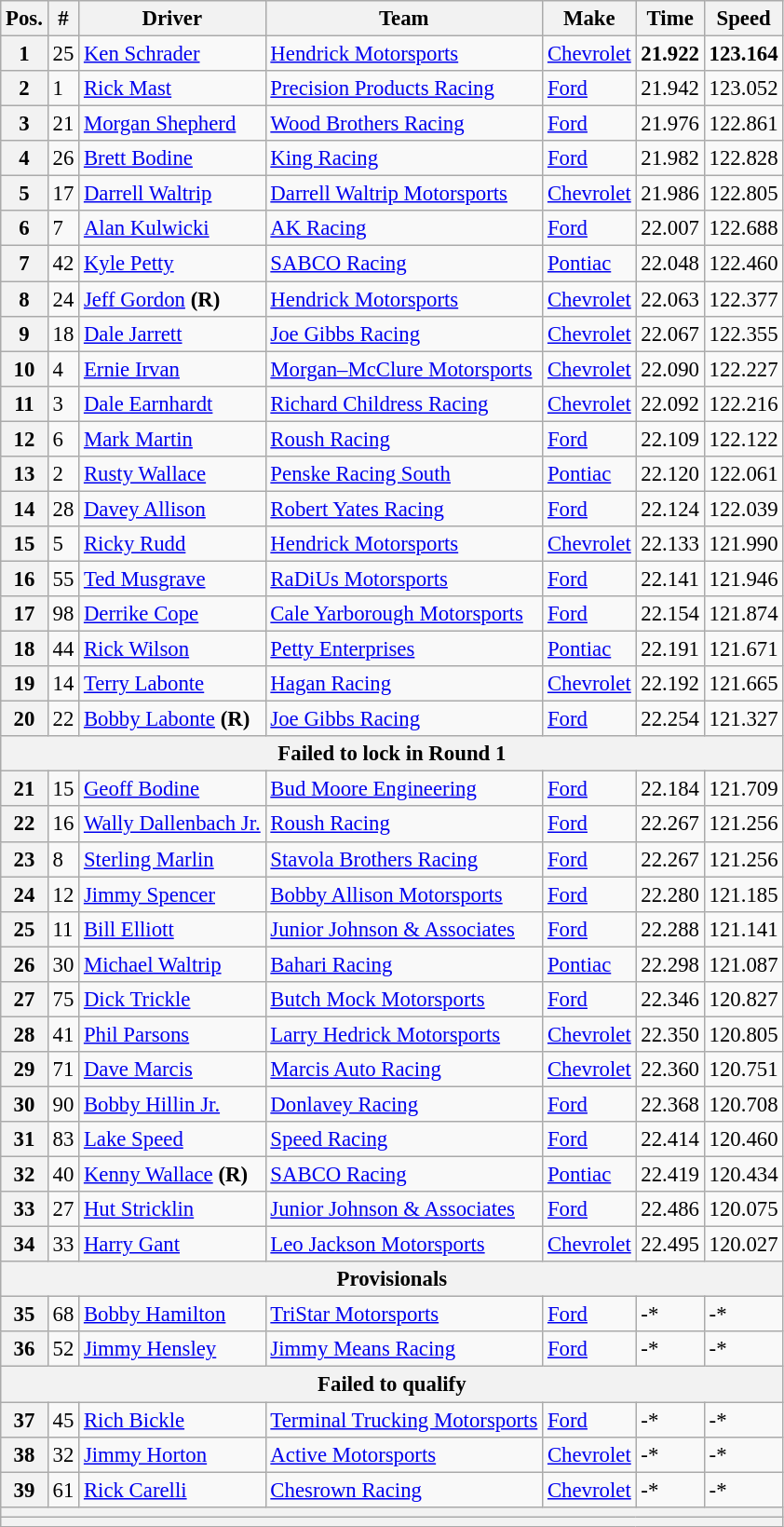<table class="wikitable" style="font-size:95%">
<tr>
<th>Pos.</th>
<th>#</th>
<th>Driver</th>
<th>Team</th>
<th>Make</th>
<th>Time</th>
<th>Speed</th>
</tr>
<tr>
<th>1</th>
<td>25</td>
<td><a href='#'>Ken Schrader</a></td>
<td><a href='#'>Hendrick Motorsports</a></td>
<td><a href='#'>Chevrolet</a></td>
<td><strong>21.922</strong></td>
<td><strong>123.164</strong></td>
</tr>
<tr>
<th>2</th>
<td>1</td>
<td><a href='#'>Rick Mast</a></td>
<td><a href='#'>Precision Products Racing</a></td>
<td><a href='#'>Ford</a></td>
<td>21.942</td>
<td>123.052</td>
</tr>
<tr>
<th>3</th>
<td>21</td>
<td><a href='#'>Morgan Shepherd</a></td>
<td><a href='#'>Wood Brothers Racing</a></td>
<td><a href='#'>Ford</a></td>
<td>21.976</td>
<td>122.861</td>
</tr>
<tr>
<th>4</th>
<td>26</td>
<td><a href='#'>Brett Bodine</a></td>
<td><a href='#'>King Racing</a></td>
<td><a href='#'>Ford</a></td>
<td>21.982</td>
<td>122.828</td>
</tr>
<tr>
<th>5</th>
<td>17</td>
<td><a href='#'>Darrell Waltrip</a></td>
<td><a href='#'>Darrell Waltrip Motorsports</a></td>
<td><a href='#'>Chevrolet</a></td>
<td>21.986</td>
<td>122.805</td>
</tr>
<tr>
<th>6</th>
<td>7</td>
<td><a href='#'>Alan Kulwicki</a></td>
<td><a href='#'>AK Racing</a></td>
<td><a href='#'>Ford</a></td>
<td>22.007</td>
<td>122.688</td>
</tr>
<tr>
<th>7</th>
<td>42</td>
<td><a href='#'>Kyle Petty</a></td>
<td><a href='#'>SABCO Racing</a></td>
<td><a href='#'>Pontiac</a></td>
<td>22.048</td>
<td>122.460</td>
</tr>
<tr>
<th>8</th>
<td>24</td>
<td><a href='#'>Jeff Gordon</a> <strong>(R)</strong></td>
<td><a href='#'>Hendrick Motorsports</a></td>
<td><a href='#'>Chevrolet</a></td>
<td>22.063</td>
<td>122.377</td>
</tr>
<tr>
<th>9</th>
<td>18</td>
<td><a href='#'>Dale Jarrett</a></td>
<td><a href='#'>Joe Gibbs Racing</a></td>
<td><a href='#'>Chevrolet</a></td>
<td>22.067</td>
<td>122.355</td>
</tr>
<tr>
<th>10</th>
<td>4</td>
<td><a href='#'>Ernie Irvan</a></td>
<td><a href='#'>Morgan–McClure Motorsports</a></td>
<td><a href='#'>Chevrolet</a></td>
<td>22.090</td>
<td>122.227</td>
</tr>
<tr>
<th>11</th>
<td>3</td>
<td><a href='#'>Dale Earnhardt</a></td>
<td><a href='#'>Richard Childress Racing</a></td>
<td><a href='#'>Chevrolet</a></td>
<td>22.092</td>
<td>122.216</td>
</tr>
<tr>
<th>12</th>
<td>6</td>
<td><a href='#'>Mark Martin</a></td>
<td><a href='#'>Roush Racing</a></td>
<td><a href='#'>Ford</a></td>
<td>22.109</td>
<td>122.122</td>
</tr>
<tr>
<th>13</th>
<td>2</td>
<td><a href='#'>Rusty Wallace</a></td>
<td><a href='#'>Penske Racing South</a></td>
<td><a href='#'>Pontiac</a></td>
<td>22.120</td>
<td>122.061</td>
</tr>
<tr>
<th>14</th>
<td>28</td>
<td><a href='#'>Davey Allison</a></td>
<td><a href='#'>Robert Yates Racing</a></td>
<td><a href='#'>Ford</a></td>
<td>22.124</td>
<td>122.039</td>
</tr>
<tr>
<th>15</th>
<td>5</td>
<td><a href='#'>Ricky Rudd</a></td>
<td><a href='#'>Hendrick Motorsports</a></td>
<td><a href='#'>Chevrolet</a></td>
<td>22.133</td>
<td>121.990</td>
</tr>
<tr>
<th>16</th>
<td>55</td>
<td><a href='#'>Ted Musgrave</a></td>
<td><a href='#'>RaDiUs Motorsports</a></td>
<td><a href='#'>Ford</a></td>
<td>22.141</td>
<td>121.946</td>
</tr>
<tr>
<th>17</th>
<td>98</td>
<td><a href='#'>Derrike Cope</a></td>
<td><a href='#'>Cale Yarborough Motorsports</a></td>
<td><a href='#'>Ford</a></td>
<td>22.154</td>
<td>121.874</td>
</tr>
<tr>
<th>18</th>
<td>44</td>
<td><a href='#'>Rick Wilson</a></td>
<td><a href='#'>Petty Enterprises</a></td>
<td><a href='#'>Pontiac</a></td>
<td>22.191</td>
<td>121.671</td>
</tr>
<tr>
<th>19</th>
<td>14</td>
<td><a href='#'>Terry Labonte</a></td>
<td><a href='#'>Hagan Racing</a></td>
<td><a href='#'>Chevrolet</a></td>
<td>22.192</td>
<td>121.665</td>
</tr>
<tr>
<th>20</th>
<td>22</td>
<td><a href='#'>Bobby Labonte</a> <strong>(R)</strong></td>
<td><a href='#'>Joe Gibbs Racing</a></td>
<td><a href='#'>Ford</a></td>
<td>22.254</td>
<td>121.327</td>
</tr>
<tr>
<th colspan="7">Failed to lock in Round 1</th>
</tr>
<tr>
<th>21</th>
<td>15</td>
<td><a href='#'>Geoff Bodine</a></td>
<td><a href='#'>Bud Moore Engineering</a></td>
<td><a href='#'>Ford</a></td>
<td>22.184</td>
<td>121.709</td>
</tr>
<tr>
<th>22</th>
<td>16</td>
<td><a href='#'>Wally Dallenbach Jr.</a></td>
<td><a href='#'>Roush Racing</a></td>
<td><a href='#'>Ford</a></td>
<td>22.267</td>
<td>121.256</td>
</tr>
<tr>
<th>23</th>
<td>8</td>
<td><a href='#'>Sterling Marlin</a></td>
<td><a href='#'>Stavola Brothers Racing</a></td>
<td><a href='#'>Ford</a></td>
<td>22.267</td>
<td>121.256</td>
</tr>
<tr>
<th>24</th>
<td>12</td>
<td><a href='#'>Jimmy Spencer</a></td>
<td><a href='#'>Bobby Allison Motorsports</a></td>
<td><a href='#'>Ford</a></td>
<td>22.280</td>
<td>121.185</td>
</tr>
<tr>
<th>25</th>
<td>11</td>
<td><a href='#'>Bill Elliott</a></td>
<td><a href='#'>Junior Johnson & Associates</a></td>
<td><a href='#'>Ford</a></td>
<td>22.288</td>
<td>121.141</td>
</tr>
<tr>
<th>26</th>
<td>30</td>
<td><a href='#'>Michael Waltrip</a></td>
<td><a href='#'>Bahari Racing</a></td>
<td><a href='#'>Pontiac</a></td>
<td>22.298</td>
<td>121.087</td>
</tr>
<tr>
<th>27</th>
<td>75</td>
<td><a href='#'>Dick Trickle</a></td>
<td><a href='#'>Butch Mock Motorsports</a></td>
<td><a href='#'>Ford</a></td>
<td>22.346</td>
<td>120.827</td>
</tr>
<tr>
<th>28</th>
<td>41</td>
<td><a href='#'>Phil Parsons</a></td>
<td><a href='#'>Larry Hedrick Motorsports</a></td>
<td><a href='#'>Chevrolet</a></td>
<td>22.350</td>
<td>120.805</td>
</tr>
<tr>
<th>29</th>
<td>71</td>
<td><a href='#'>Dave Marcis</a></td>
<td><a href='#'>Marcis Auto Racing</a></td>
<td><a href='#'>Chevrolet</a></td>
<td>22.360</td>
<td>120.751</td>
</tr>
<tr>
<th>30</th>
<td>90</td>
<td><a href='#'>Bobby Hillin Jr.</a></td>
<td><a href='#'>Donlavey Racing</a></td>
<td><a href='#'>Ford</a></td>
<td>22.368</td>
<td>120.708</td>
</tr>
<tr>
<th>31</th>
<td>83</td>
<td><a href='#'>Lake Speed</a></td>
<td><a href='#'>Speed Racing</a></td>
<td><a href='#'>Ford</a></td>
<td>22.414</td>
<td>120.460</td>
</tr>
<tr>
<th>32</th>
<td>40</td>
<td><a href='#'>Kenny Wallace</a> <strong>(R)</strong></td>
<td><a href='#'>SABCO Racing</a></td>
<td><a href='#'>Pontiac</a></td>
<td>22.419</td>
<td>120.434</td>
</tr>
<tr>
<th>33</th>
<td>27</td>
<td><a href='#'>Hut Stricklin</a></td>
<td><a href='#'>Junior Johnson & Associates</a></td>
<td><a href='#'>Ford</a></td>
<td>22.486</td>
<td>120.075</td>
</tr>
<tr>
<th>34</th>
<td>33</td>
<td><a href='#'>Harry Gant</a></td>
<td><a href='#'>Leo Jackson Motorsports</a></td>
<td><a href='#'>Chevrolet</a></td>
<td>22.495</td>
<td>120.027</td>
</tr>
<tr>
<th colspan="7">Provisionals</th>
</tr>
<tr>
<th>35</th>
<td>68</td>
<td><a href='#'>Bobby Hamilton</a></td>
<td><a href='#'>TriStar Motorsports</a></td>
<td><a href='#'>Ford</a></td>
<td>-*</td>
<td>-*</td>
</tr>
<tr>
<th>36</th>
<td>52</td>
<td><a href='#'>Jimmy Hensley</a></td>
<td><a href='#'>Jimmy Means Racing</a></td>
<td><a href='#'>Ford</a></td>
<td>-*</td>
<td>-*</td>
</tr>
<tr>
<th colspan="7">Failed to qualify</th>
</tr>
<tr>
<th>37</th>
<td>45</td>
<td><a href='#'>Rich Bickle</a></td>
<td><a href='#'>Terminal Trucking Motorsports</a></td>
<td><a href='#'>Ford</a></td>
<td>-*</td>
<td>-*</td>
</tr>
<tr>
<th>38</th>
<td>32</td>
<td><a href='#'>Jimmy Horton</a></td>
<td><a href='#'>Active Motorsports</a></td>
<td><a href='#'>Chevrolet</a></td>
<td>-*</td>
<td>-*</td>
</tr>
<tr>
<th>39</th>
<td>61</td>
<td><a href='#'>Rick Carelli</a></td>
<td><a href='#'>Chesrown Racing</a></td>
<td><a href='#'>Chevrolet</a></td>
<td>-*</td>
<td>-*</td>
</tr>
<tr>
<th colspan="7"></th>
</tr>
<tr>
<th colspan="7"></th>
</tr>
</table>
